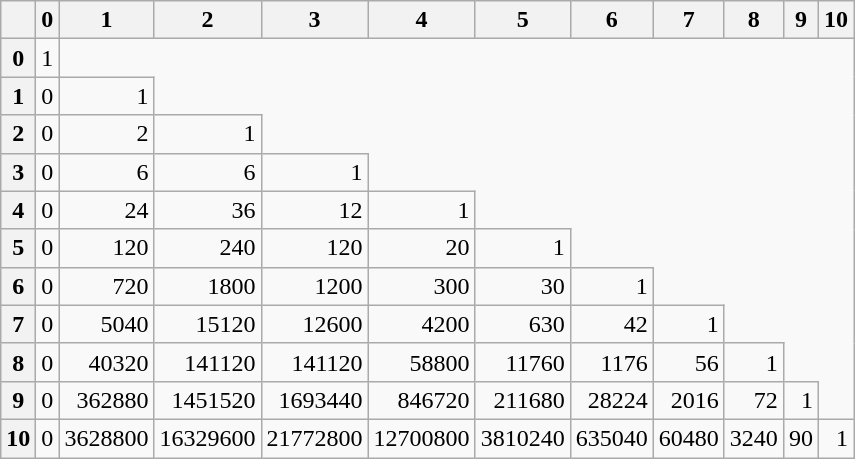<table class="wikitable" style="text-align:right;">
<tr>
<th></th>
<th>0</th>
<th>1</th>
<th>2</th>
<th>3</th>
<th>4</th>
<th>5</th>
<th>6</th>
<th>7</th>
<th>8</th>
<th>9</th>
<th>10</th>
</tr>
<tr>
<th>0</th>
<td>1</td>
</tr>
<tr>
<th>1</th>
<td>0</td>
<td>1</td>
</tr>
<tr>
<th>2</th>
<td>0</td>
<td>2</td>
<td>1</td>
</tr>
<tr>
<th>3</th>
<td>0</td>
<td>6</td>
<td>6</td>
<td>1</td>
</tr>
<tr>
<th>4</th>
<td>0</td>
<td>24</td>
<td>36</td>
<td>12</td>
<td>1</td>
</tr>
<tr>
<th>5</th>
<td>0</td>
<td>120</td>
<td>240</td>
<td>120</td>
<td>20</td>
<td>1</td>
</tr>
<tr>
<th>6</th>
<td>0</td>
<td>720</td>
<td>1800</td>
<td>1200</td>
<td>300</td>
<td>30</td>
<td>1</td>
</tr>
<tr>
<th>7</th>
<td>0</td>
<td>5040</td>
<td>15120</td>
<td>12600</td>
<td>4200</td>
<td>630</td>
<td>42</td>
<td>1</td>
</tr>
<tr>
<th>8</th>
<td>0</td>
<td>40320</td>
<td>141120</td>
<td>141120</td>
<td>58800</td>
<td>11760</td>
<td>1176</td>
<td>56</td>
<td>1</td>
</tr>
<tr>
<th>9</th>
<td>0</td>
<td>362880</td>
<td>1451520</td>
<td>1693440</td>
<td>846720</td>
<td>211680</td>
<td>28224</td>
<td>2016</td>
<td>72</td>
<td>1</td>
</tr>
<tr>
<th>10</th>
<td>0</td>
<td>3628800</td>
<td>16329600</td>
<td>21772800</td>
<td>12700800</td>
<td>3810240</td>
<td>635040</td>
<td>60480</td>
<td>3240</td>
<td>90</td>
<td>1</td>
</tr>
</table>
